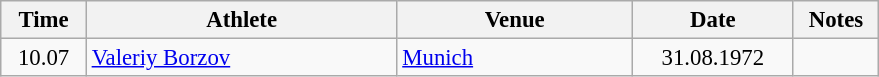<table class="wikitable" style="font-size:95%">
<tr>
<th style="width:50px">Time</th>
<th style="width:200px">Athlete</th>
<th style="width:150px">Venue</th>
<th style="width:100px">Date</th>
<th style="width:50px">Notes</th>
</tr>
<tr>
<td align=center>10.07</td>
<td><a href='#'>Valeriy Borzov</a></td>
<td> <a href='#'>Munich</a></td>
<td align=center>31.08.1972</td>
<td align=center></td>
</tr>
</table>
